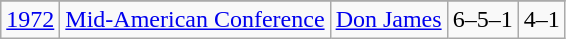<table class="wikitable">
<tr>
</tr>
<tr align="center">
<td><a href='#'>1972</a></td>
<td><a href='#'>Mid-American Conference</a></td>
<td><a href='#'>Don James</a></td>
<td>6–5–1</td>
<td>4–1</td>
</tr>
</table>
